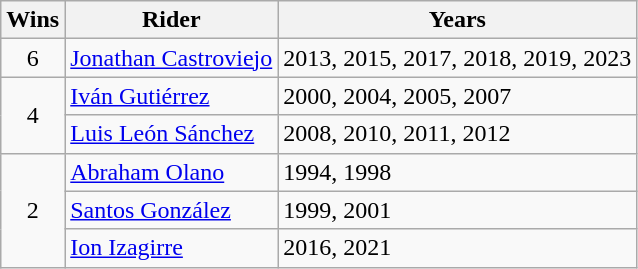<table class="wikitable">
<tr>
<th>Wins</th>
<th>Rider</th>
<th>Years</th>
</tr>
<tr>
<td align=center>6</td>
<td><a href='#'>Jonathan Castroviejo</a></td>
<td>2013, 2015, 2017, 2018, 2019, 2023</td>
</tr>
<tr>
<td align=center rowspan= 2>4</td>
<td><a href='#'>Iván Gutiérrez</a></td>
<td>2000, 2004, 2005, 2007</td>
</tr>
<tr>
<td><a href='#'>Luis León Sánchez</a></td>
<td>2008, 2010, 2011, 2012</td>
</tr>
<tr>
<td align=center rowspan= 3>2</td>
<td><a href='#'>Abraham Olano</a></td>
<td>1994, 1998</td>
</tr>
<tr>
<td><a href='#'>Santos González</a></td>
<td>1999, 2001</td>
</tr>
<tr>
<td><a href='#'>Ion Izagirre</a></td>
<td>2016, 2021</td>
</tr>
</table>
